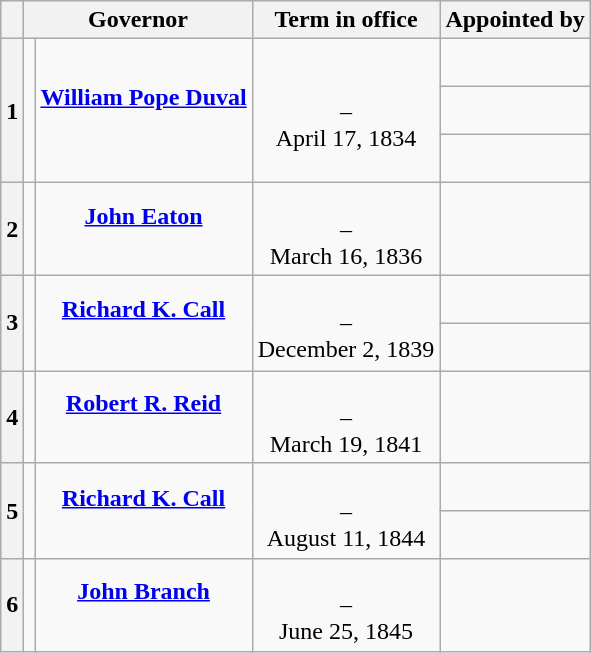<table class="wikitable sortable" style="text-align:center;">
<tr>
<th scope="col" data-sort-type="number"></th>
<th scope="colgroup" colspan="2">Governor</th>
<th scope="col">Term in office</th>
<th scope="col">Appointed by</th>
</tr>
<tr style="height:2em;">
<th rowspan="3" scope="rowgroup">1</th>
<td rowspan="3" data-sort-value="Duval, William"></td>
<td rowspan="3"><strong><a href='#'>William Pope Duval</a></strong><br><br></td>
<td rowspan="3"><br>–<br>April 17, 1834<br></td>
<td></td>
</tr>
<tr style="height:2em;">
<td></td>
</tr>
<tr style="height:2em;">
<td></td>
</tr>
<tr style="height:2em;">
<th scope="row">2</th>
<td data-sort-value="Eaton, John"></td>
<td><strong><a href='#'>John Eaton</a></strong><br><br></td>
<td><br>–<br>March 16, 1836<br></td>
<td></td>
</tr>
<tr style="height:2em;">
<th rowspan="2" scope="rowgroup">3</th>
<td rowspan="2" data-sort-value="Call, Richard"></td>
<td rowspan="2"><strong><a href='#'>Richard K. Call</a></strong><br><br></td>
<td rowspan="2"><br>–<br>December 2, 1839<br></td>
<td></td>
</tr>
<tr style="height:2em;">
<td></td>
</tr>
<tr style="height:2em;">
<th scope="row">4</th>
<td data-sort-value="Reid, Robert"></td>
<td><strong><a href='#'>Robert R. Reid</a></strong><br><br></td>
<td><br>–<br>March 19, 1841<br></td>
<td></td>
</tr>
<tr style="height:2em;">
<th rowspan="2" scope="rowgroup">5</th>
<td rowspan="2" data-sort-value="Call, Richard"></td>
<td rowspan="2"><strong><a href='#'>Richard K. Call</a></strong><br><br></td>
<td rowspan="2"><br>–<br>August 11, 1844<br></td>
<td></td>
</tr>
<tr style="height:2em;">
<td></td>
</tr>
<tr style="height:2em;">
<th scope="row">6</th>
<td data-sort-value="Branch, John"></td>
<td><strong><a href='#'>John Branch</a></strong><br><br></td>
<td><br>–<br>June 25, 1845<br></td>
<td></td>
</tr>
</table>
